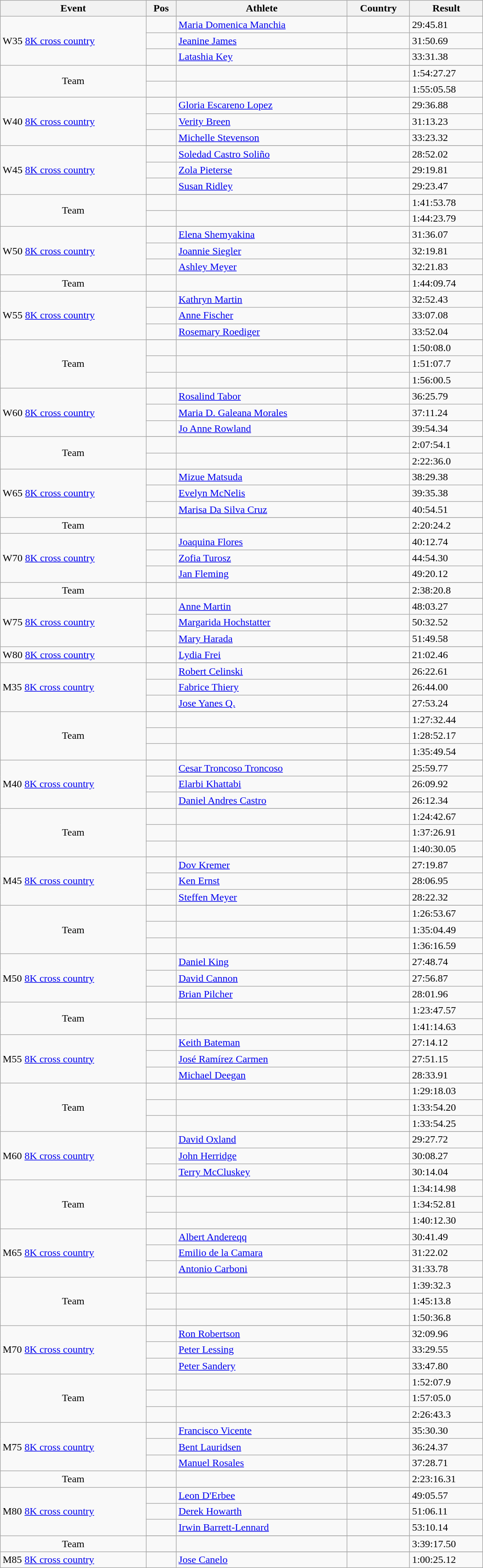<table class="wikitable" style="width:60%;">
<tr>
<th>Event</th>
<th>Pos</th>
<th>Athlete</th>
<th>Country</th>
<th>Result</th>
</tr>
<tr>
<td rowspan="4">W35 <a href='#'>8K cross country</a></td>
</tr>
<tr>
<td align=center></td>
<td align=left><a href='#'>Maria Domenica Manchia</a></td>
<td align=left></td>
<td>29:45.81</td>
</tr>
<tr>
<td align=center></td>
<td align=left><a href='#'>Jeanine James</a></td>
<td align=left></td>
<td>31:50.69</td>
</tr>
<tr>
<td align=center></td>
<td align=left><a href='#'>Latashia Key</a></td>
<td align=left></td>
<td>33:31.38</td>
</tr>
<tr>
<td rowspan="3" align=center>Team</td>
</tr>
<tr>
<td align=center></td>
<td></td>
<td align=left></td>
<td>1:54:27.27</td>
</tr>
<tr>
<td align=center></td>
<td></td>
<td align=left></td>
<td>1:55:05.58</td>
</tr>
<tr>
<td rowspan="4">W40 <a href='#'>8K cross country</a></td>
</tr>
<tr>
<td align=center></td>
<td align=left><a href='#'>Gloria Escareno Lopez</a></td>
<td align=left></td>
<td>29:36.88</td>
</tr>
<tr>
<td align=center></td>
<td align=left><a href='#'>Verity Breen</a></td>
<td align=left></td>
<td>31:13.23</td>
</tr>
<tr>
<td align=center></td>
<td align=left><a href='#'>Michelle Stevenson</a></td>
<td align=left></td>
<td>33:23.32</td>
</tr>
<tr>
<td rowspan="4">W45 <a href='#'>8K cross country</a></td>
</tr>
<tr>
<td align=center></td>
<td align=left><a href='#'>Soledad Castro Soliño</a></td>
<td align=left></td>
<td>28:52.02</td>
</tr>
<tr>
<td align=center></td>
<td align=left><a href='#'>Zola Pieterse</a></td>
<td align=left></td>
<td>29:19.81</td>
</tr>
<tr>
<td align=center></td>
<td align=left><a href='#'>Susan Ridley</a></td>
<td align=left></td>
<td>29:23.47</td>
</tr>
<tr>
<td rowspan="3" align=center>Team</td>
</tr>
<tr>
<td align=center></td>
<td></td>
<td align=left></td>
<td>1:41:53.78</td>
</tr>
<tr>
<td align=center></td>
<td></td>
<td align=left></td>
<td>1:44:23.79</td>
</tr>
<tr>
<td rowspan="4">W50 <a href='#'>8K cross country</a></td>
</tr>
<tr>
<td align=center></td>
<td align=left><a href='#'>Elena Shemyakina</a></td>
<td align=left></td>
<td>31:36.07</td>
</tr>
<tr>
<td align=center></td>
<td align=left><a href='#'>Joannie Siegler</a></td>
<td align=left></td>
<td>32:19.81</td>
</tr>
<tr>
<td align=center></td>
<td align=left><a href='#'>Ashley Meyer</a></td>
<td align=left></td>
<td>32:21.83</td>
</tr>
<tr>
<td rowspan="2" align=center>Team</td>
</tr>
<tr>
<td align=center></td>
<td></td>
<td align=left></td>
<td>1:44:09.74</td>
</tr>
<tr>
<td rowspan="4">W55 <a href='#'>8K cross country</a></td>
</tr>
<tr>
<td align=center></td>
<td align=left><a href='#'>Kathryn Martin</a></td>
<td align=left></td>
<td>32:52.43</td>
</tr>
<tr>
<td align=center></td>
<td align=left><a href='#'>Anne Fischer</a></td>
<td align=left></td>
<td>33:07.08</td>
</tr>
<tr>
<td align=center></td>
<td align=left><a href='#'>Rosemary Roediger</a></td>
<td align=left></td>
<td>33:52.04</td>
</tr>
<tr>
<td rowspan="4" align=center>Team</td>
</tr>
<tr>
<td align=center></td>
<td></td>
<td align=left></td>
<td>1:50:08.0</td>
</tr>
<tr>
<td align=center></td>
<td></td>
<td align=left></td>
<td>1:51:07.7</td>
</tr>
<tr>
<td align=center></td>
<td></td>
<td align=left></td>
<td>1:56:00.5</td>
</tr>
<tr>
<td rowspan="4">W60 <a href='#'>8K cross country</a></td>
</tr>
<tr>
<td align=center></td>
<td align=left><a href='#'>Rosalind Tabor</a></td>
<td align=left></td>
<td>36:25.79</td>
</tr>
<tr>
<td align=center></td>
<td align=left><a href='#'>Maria D. Galeana Morales</a></td>
<td align=left></td>
<td>37:11.24</td>
</tr>
<tr>
<td align=center></td>
<td align=left><a href='#'>Jo Anne Rowland</a></td>
<td align=left></td>
<td>39:54.34</td>
</tr>
<tr>
<td rowspan="3" align=center>Team</td>
</tr>
<tr>
<td align=center></td>
<td></td>
<td align=left></td>
<td>2:07:54.1</td>
</tr>
<tr>
<td align=center></td>
<td></td>
<td align=left></td>
<td>2:22:36.0</td>
</tr>
<tr>
<td rowspan="4">W65 <a href='#'>8K cross country</a></td>
</tr>
<tr>
<td align=center></td>
<td align=left><a href='#'>Mizue Matsuda</a></td>
<td align=left></td>
<td>38:29.38</td>
</tr>
<tr>
<td align=center></td>
<td align=left><a href='#'>Evelyn McNelis</a></td>
<td align=left></td>
<td>39:35.38</td>
</tr>
<tr>
<td align=center></td>
<td align=left><a href='#'>Marisa Da Silva Cruz</a></td>
<td align=left></td>
<td>40:54.51</td>
</tr>
<tr>
<td rowspan="2" align=center>Team</td>
</tr>
<tr>
<td align=center></td>
<td></td>
<td align=left></td>
<td>2:20:24.2</td>
</tr>
<tr>
<td rowspan="4">W70 <a href='#'>8K cross country</a></td>
</tr>
<tr>
<td align=center></td>
<td align=left><a href='#'>Joaquina Flores</a></td>
<td align=left></td>
<td>40:12.74</td>
</tr>
<tr>
<td align=center></td>
<td align=left><a href='#'>Zofia Turosz</a></td>
<td align=left></td>
<td>44:54.30</td>
</tr>
<tr>
<td align=center></td>
<td align=left><a href='#'>Jan Fleming</a></td>
<td align=left></td>
<td>49:20.12</td>
</tr>
<tr>
<td rowspan="2" align=center>Team</td>
</tr>
<tr>
<td align=center></td>
<td></td>
<td align=left></td>
<td>2:38:20.8</td>
</tr>
<tr>
<td rowspan="4">W75 <a href='#'>8K cross country</a></td>
</tr>
<tr>
<td align=center></td>
<td align=left><a href='#'>Anne Martin</a></td>
<td align=left></td>
<td>48:03.27</td>
</tr>
<tr>
<td align=center></td>
<td align=left><a href='#'>Margarida Hochstatter</a></td>
<td align=left></td>
<td>50:32.52</td>
</tr>
<tr>
<td align=center></td>
<td align=left><a href='#'>Mary Harada</a></td>
<td align=left></td>
<td>51:49.58</td>
</tr>
<tr>
<td rowspan="2">W80 <a href='#'>8K cross country</a></td>
</tr>
<tr>
<td align=center></td>
<td align=left><a href='#'>Lydia Frei</a></td>
<td align=left></td>
<td>21:02.46</td>
</tr>
<tr>
<td rowspan="4">M35 <a href='#'>8K cross country</a></td>
</tr>
<tr>
<td align=center></td>
<td align=left><a href='#'>Robert Celinski</a></td>
<td align=left></td>
<td>26:22.61</td>
</tr>
<tr>
<td align=center></td>
<td align=left><a href='#'>Fabrice Thiery</a></td>
<td align=left></td>
<td>26:44.00</td>
</tr>
<tr>
<td align=center></td>
<td align=left><a href='#'>Jose Yanes Q.</a></td>
<td align=left></td>
<td>27:53.24</td>
</tr>
<tr>
<td rowspan="4" align=center>Team</td>
</tr>
<tr>
<td align=center></td>
<td></td>
<td align=left></td>
<td>1:27:32.44</td>
</tr>
<tr>
<td align=center></td>
<td></td>
<td align=left></td>
<td>1:28:52.17</td>
</tr>
<tr>
<td align=center></td>
<td></td>
<td align=left></td>
<td>1:35:49.54</td>
</tr>
<tr>
<td rowspan="4">M40 <a href='#'>8K cross country</a></td>
</tr>
<tr>
<td align=center></td>
<td align=left><a href='#'>Cesar Troncoso Troncoso</a></td>
<td align=left></td>
<td>25:59.77</td>
</tr>
<tr>
<td align=center></td>
<td align=left><a href='#'>Elarbi Khattabi</a></td>
<td align=left></td>
<td>26:09.92</td>
</tr>
<tr>
<td align=center></td>
<td align=left><a href='#'>Daniel Andres Castro</a></td>
<td align=left></td>
<td>26:12.34</td>
</tr>
<tr>
<td rowspan="4" align=center>Team</td>
</tr>
<tr>
<td align=center></td>
<td></td>
<td align=left></td>
<td>1:24:42.67</td>
</tr>
<tr>
<td align=center></td>
<td></td>
<td align=left></td>
<td>1:37:26.91</td>
</tr>
<tr>
<td align=center></td>
<td></td>
<td align=left></td>
<td>1:40:30.05</td>
</tr>
<tr>
<td rowspan="4">M45 <a href='#'>8K cross country</a></td>
</tr>
<tr>
<td align=center></td>
<td align=left><a href='#'>Dov Kremer</a></td>
<td align=left></td>
<td>27:19.87</td>
</tr>
<tr>
<td align=center></td>
<td align=left><a href='#'>Ken Ernst</a></td>
<td align=left></td>
<td>28:06.95</td>
</tr>
<tr>
<td align=center></td>
<td align=left><a href='#'>Steffen Meyer</a></td>
<td align=left></td>
<td>28:22.32</td>
</tr>
<tr>
<td rowspan="4" align=center>Team</td>
</tr>
<tr>
<td align=center></td>
<td></td>
<td align=left></td>
<td>1:26:53.67</td>
</tr>
<tr>
<td align=center></td>
<td></td>
<td align=left></td>
<td>1:35:04.49</td>
</tr>
<tr>
<td align=center></td>
<td></td>
<td align=left></td>
<td>1:36:16.59</td>
</tr>
<tr>
<td rowspan="4">M50 <a href='#'>8K cross country</a></td>
</tr>
<tr>
<td align=center></td>
<td align=left><a href='#'>Daniel King</a></td>
<td align=left></td>
<td>27:48.74</td>
</tr>
<tr>
<td align=center></td>
<td align=left><a href='#'>David Cannon</a></td>
<td align=left></td>
<td>27:56.87</td>
</tr>
<tr>
<td align=center></td>
<td align=left><a href='#'>Brian Pilcher</a></td>
<td align=left></td>
<td>28:01.96</td>
</tr>
<tr>
<td rowspan="3" align=center>Team</td>
</tr>
<tr>
<td align=center></td>
<td></td>
<td align=left></td>
<td>1:23:47.57</td>
</tr>
<tr>
<td align=center></td>
<td></td>
<td align=left></td>
<td>1:41:14.63</td>
</tr>
<tr>
<td rowspan="4">M55 <a href='#'>8K cross country</a></td>
</tr>
<tr>
<td align=center></td>
<td align=left><a href='#'>Keith Bateman</a></td>
<td align=left></td>
<td>27:14.12</td>
</tr>
<tr>
<td align=center></td>
<td align=left><a href='#'>José Ramírez Carmen</a></td>
<td align=left></td>
<td>27:51.15</td>
</tr>
<tr>
<td align=center></td>
<td align=left><a href='#'>Michael Deegan</a></td>
<td align=left></td>
<td>28:33.91</td>
</tr>
<tr>
<td rowspan="4" align=center>Team</td>
</tr>
<tr>
<td align=center></td>
<td></td>
<td align=left></td>
<td>1:29:18.03</td>
</tr>
<tr>
<td align=center></td>
<td></td>
<td align=left></td>
<td>1:33:54.20</td>
</tr>
<tr>
<td align=center></td>
<td></td>
<td align=left></td>
<td>1:33:54.25</td>
</tr>
<tr>
<td rowspan="4">M60 <a href='#'>8K cross country</a></td>
</tr>
<tr>
<td align=center></td>
<td align=left><a href='#'>David Oxland</a></td>
<td align=left></td>
<td>29:27.72</td>
</tr>
<tr>
<td align=center></td>
<td align=left><a href='#'>John Herridge</a></td>
<td align=left></td>
<td>30:08.27</td>
</tr>
<tr>
<td align=center></td>
<td align=left><a href='#'>Terry McCluskey</a></td>
<td align=left></td>
<td>30:14.04</td>
</tr>
<tr>
<td rowspan="4" align=center>Team</td>
</tr>
<tr>
<td align=center></td>
<td></td>
<td align=left></td>
<td>1:34:14.98</td>
</tr>
<tr>
<td align=center></td>
<td></td>
<td align=left></td>
<td>1:34:52.81</td>
</tr>
<tr>
<td align=center></td>
<td></td>
<td align=left></td>
<td>1:40:12.30</td>
</tr>
<tr>
<td rowspan="4">M65 <a href='#'>8K cross country</a></td>
</tr>
<tr>
<td align=center></td>
<td align=left><a href='#'>Albert Andereqq</a></td>
<td align=left></td>
<td>30:41.49</td>
</tr>
<tr>
<td align=center></td>
<td align=left><a href='#'>Emilio de la Camara</a></td>
<td align=left></td>
<td>31:22.02</td>
</tr>
<tr>
<td align=center></td>
<td align=left><a href='#'>Antonio Carboni</a></td>
<td align=left></td>
<td>31:33.78</td>
</tr>
<tr>
<td rowspan="4" align=center>Team</td>
</tr>
<tr>
<td align=center></td>
<td></td>
<td align=left></td>
<td>1:39:32.3</td>
</tr>
<tr>
<td align=center></td>
<td></td>
<td align=left></td>
<td>1:45:13.8</td>
</tr>
<tr>
<td align=center></td>
<td></td>
<td align=left></td>
<td>1:50:36.8</td>
</tr>
<tr>
<td rowspan="4">M70 <a href='#'>8K cross country</a></td>
</tr>
<tr>
<td align=center></td>
<td align=left><a href='#'>Ron Robertson</a></td>
<td align=left></td>
<td>32:09.96</td>
</tr>
<tr>
<td align=center></td>
<td align=left><a href='#'>Peter Lessing</a></td>
<td align=left></td>
<td>33:29.55</td>
</tr>
<tr>
<td align=center></td>
<td align=left><a href='#'>Peter Sandery</a></td>
<td align=left></td>
<td>33:47.80</td>
</tr>
<tr>
<td rowspan="4" align=center>Team</td>
</tr>
<tr>
<td align=center></td>
<td></td>
<td align=left></td>
<td>1:52:07.9</td>
</tr>
<tr>
<td align=center></td>
<td></td>
<td align=left></td>
<td>1:57:05.0</td>
</tr>
<tr>
<td align=center></td>
<td></td>
<td align=left></td>
<td>2:26:43.3</td>
</tr>
<tr>
<td rowspan="4">M75 <a href='#'>8K cross country</a></td>
</tr>
<tr>
<td align=center></td>
<td align=left><a href='#'>Francisco Vicente</a></td>
<td align=left></td>
<td>35:30.30</td>
</tr>
<tr>
<td align=center></td>
<td align=left><a href='#'>Bent Lauridsen</a></td>
<td align=left></td>
<td>36:24.37</td>
</tr>
<tr>
<td align=center></td>
<td align=left><a href='#'>Manuel Rosales</a></td>
<td align=left></td>
<td>37:28.71</td>
</tr>
<tr>
<td rowspan="2" align=center>Team</td>
</tr>
<tr>
<td align=center></td>
<td></td>
<td align=left></td>
<td>2:23:16.31</td>
</tr>
<tr>
<td rowspan="4">M80 <a href='#'>8K cross country</a></td>
</tr>
<tr>
<td align=center></td>
<td align=left><a href='#'>Leon D'Erbee</a></td>
<td align=left></td>
<td>49:05.57</td>
</tr>
<tr>
<td align=center></td>
<td align=left><a href='#'>Derek Howarth</a></td>
<td align=left></td>
<td>51:06.11</td>
</tr>
<tr>
<td align=center></td>
<td align=left><a href='#'>Irwin Barrett-Lennard</a></td>
<td align=left></td>
<td>53:10.14</td>
</tr>
<tr>
<td rowspan="2" align=center>Team</td>
</tr>
<tr>
<td align=center></td>
<td></td>
<td align=left></td>
<td>3:39:17.50</td>
</tr>
<tr>
<td rowspan="2">M85 <a href='#'>8K cross country</a></td>
</tr>
<tr>
<td align=center></td>
<td align=left><a href='#'>Jose Canelo</a></td>
<td align=left></td>
<td>1:00:25.12</td>
</tr>
</table>
